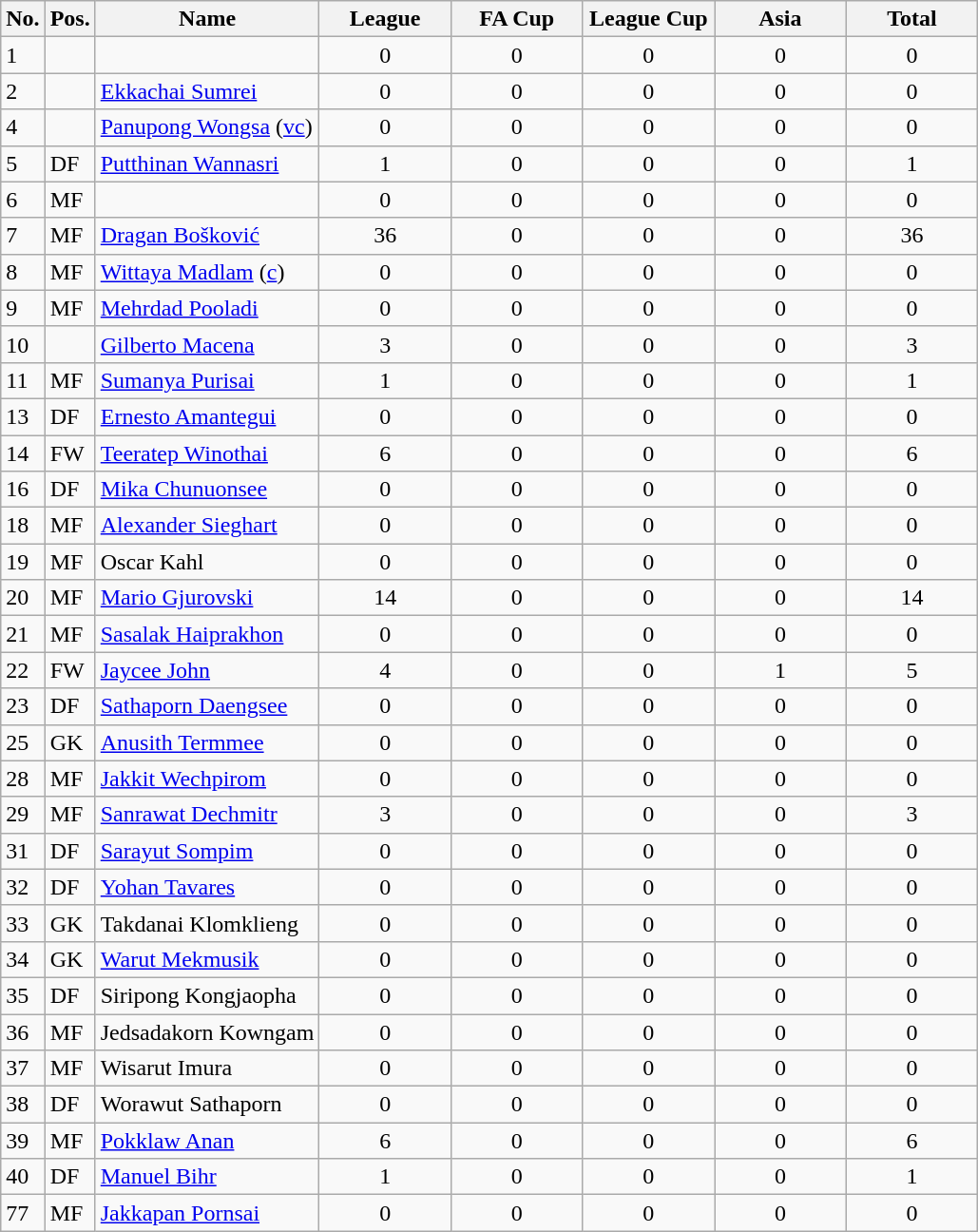<table class="wikitable" style="text-align:center">
<tr>
<th rowspan="1" valign="bottom">No.</th>
<th rowspan="1" valign="bottom">Pos.</th>
<th rowspan="1" valign="bottom">Name</th>
<th rowspan="1" width="85">League</th>
<th rowspan="1" width="85">FA Cup</th>
<th rowspan="1" width="85">League Cup</th>
<th rowspan="1" width="85">Asia</th>
<th rowspan="1" width="85">Total</th>
</tr>
<tr>
<td align="left">1</td>
<td align="left"></td>
<td align="left"></td>
<td>0</td>
<td>0</td>
<td>0</td>
<td>0</td>
<td>0</td>
</tr>
<tr>
<td align="left">2</td>
<td align="left"></td>
<td align="left"> <a href='#'>Ekkachai Sumrei</a></td>
<td>0</td>
<td>0</td>
<td>0</td>
<td>0</td>
<td>0</td>
</tr>
<tr>
<td align="left">4</td>
<td align="left"></td>
<td align="left"> <a href='#'>Panupong Wongsa</a> (<a href='#'>vc</a>)</td>
<td>0</td>
<td>0</td>
<td>0</td>
<td>0</td>
<td>0</td>
</tr>
<tr>
<td align="left">5</td>
<td align="left">DF</td>
<td align="left"> <a href='#'>Putthinan Wannasri</a></td>
<td>1</td>
<td>0</td>
<td>0</td>
<td>0</td>
<td>1</td>
</tr>
<tr>
<td align="left">6</td>
<td align="left">MF</td>
<td align="left"></td>
<td>0</td>
<td>0</td>
<td>0</td>
<td>0</td>
<td>0</td>
</tr>
<tr>
<td align="left">7</td>
<td align="left">MF</td>
<td align="left"> <a href='#'>Dragan Bošković</a></td>
<td>36</td>
<td>0</td>
<td>0</td>
<td>0</td>
<td>36</td>
</tr>
<tr>
<td align="left">8</td>
<td align="left">MF</td>
<td align="left"> <a href='#'>Wittaya Madlam</a> (<a href='#'>c</a>)</td>
<td>0</td>
<td>0</td>
<td>0</td>
<td>0</td>
<td>0</td>
</tr>
<tr>
<td align="left">9</td>
<td align="left">MF</td>
<td align="left"> <a href='#'>Mehrdad Pooladi</a></td>
<td>0</td>
<td>0</td>
<td>0</td>
<td>0</td>
<td>0</td>
</tr>
<tr>
<td align="left">10</td>
<td align="left"></td>
<td align="left"> <a href='#'>Gilberto Macena</a></td>
<td>3</td>
<td>0</td>
<td>0</td>
<td>0</td>
<td>3</td>
</tr>
<tr>
<td align="left">11</td>
<td align="left">MF</td>
<td align="left"> <a href='#'>Sumanya Purisai</a></td>
<td>1</td>
<td>0</td>
<td>0</td>
<td>0</td>
<td>1</td>
</tr>
<tr>
<td align="left">13</td>
<td align="left">DF</td>
<td align="left"> <a href='#'>Ernesto Amantegui</a></td>
<td>0</td>
<td>0</td>
<td>0</td>
<td>0</td>
<td>0</td>
</tr>
<tr>
<td align="left">14</td>
<td align="left">FW</td>
<td align="left"> <a href='#'>Teeratep Winothai</a></td>
<td>6</td>
<td>0</td>
<td>0</td>
<td>0</td>
<td>6</td>
</tr>
<tr>
<td align="left">16</td>
<td align="left">DF</td>
<td align="left"> <a href='#'>Mika Chunuonsee</a></td>
<td>0</td>
<td>0</td>
<td>0</td>
<td>0</td>
<td>0</td>
</tr>
<tr>
<td align="left">18</td>
<td align="left">MF</td>
<td align="left"> <a href='#'>Alexander Sieghart</a></td>
<td>0</td>
<td>0</td>
<td>0</td>
<td>0</td>
<td>0</td>
</tr>
<tr>
<td align="left">19</td>
<td align="left">MF</td>
<td align="left"> Oscar Kahl</td>
<td>0</td>
<td>0</td>
<td>0</td>
<td>0</td>
<td>0</td>
</tr>
<tr>
<td align="left">20</td>
<td align="left">MF</td>
<td align="left"> <a href='#'>Mario Gjurovski</a></td>
<td>14</td>
<td>0</td>
<td>0</td>
<td>0</td>
<td>14</td>
</tr>
<tr>
<td align="left">21</td>
<td align="left">MF</td>
<td align="left"> <a href='#'>Sasalak Haiprakhon</a></td>
<td>0</td>
<td>0</td>
<td>0</td>
<td>0</td>
<td>0</td>
</tr>
<tr>
<td align="left">22</td>
<td align="left">FW</td>
<td align="left"> <a href='#'>Jaycee John</a></td>
<td>4</td>
<td>0</td>
<td>0</td>
<td>1</td>
<td>5</td>
</tr>
<tr>
<td align="left">23</td>
<td align="left">DF</td>
<td align="left"> <a href='#'>Sathaporn Daengsee</a></td>
<td>0</td>
<td>0</td>
<td>0</td>
<td>0</td>
<td>0</td>
</tr>
<tr>
<td align="left">25</td>
<td align="left">GK</td>
<td align="left"> <a href='#'>Anusith Termmee</a></td>
<td>0</td>
<td>0</td>
<td>0</td>
<td>0</td>
<td>0</td>
</tr>
<tr>
<td align="left">28</td>
<td align="left">MF</td>
<td align="left"> <a href='#'>Jakkit Wechpirom</a></td>
<td>0</td>
<td>0</td>
<td>0</td>
<td>0</td>
<td>0</td>
</tr>
<tr>
<td align="left">29</td>
<td align="left">MF</td>
<td align="left"> <a href='#'>Sanrawat Dechmitr</a></td>
<td>3</td>
<td>0</td>
<td>0</td>
<td>0</td>
<td>3</td>
</tr>
<tr>
<td align="left">31</td>
<td align="left">DF</td>
<td align="left"> <a href='#'>Sarayut Sompim</a></td>
<td>0</td>
<td>0</td>
<td>0</td>
<td>0</td>
<td>0</td>
</tr>
<tr>
<td align="left">32</td>
<td align="left">DF</td>
<td align="left"> <a href='#'>Yohan Tavares</a></td>
<td>0</td>
<td>0</td>
<td>0</td>
<td>0</td>
<td>0</td>
</tr>
<tr>
<td align="left">33</td>
<td align="left">GK</td>
<td align="left"> Takdanai Klomklieng</td>
<td>0</td>
<td>0</td>
<td>0</td>
<td>0</td>
<td>0</td>
</tr>
<tr>
<td align="left">34</td>
<td align="left">GK</td>
<td align="left"> <a href='#'>Warut Mekmusik</a></td>
<td>0</td>
<td>0</td>
<td>0</td>
<td>0</td>
<td>0</td>
</tr>
<tr>
<td align="left">35</td>
<td align="left">DF</td>
<td align="left"> Siripong Kongjaopha</td>
<td>0</td>
<td>0</td>
<td>0</td>
<td>0</td>
<td>0</td>
</tr>
<tr>
<td align="left">36</td>
<td align="left">MF</td>
<td align="left"> Jedsadakorn Kowngam</td>
<td>0</td>
<td>0</td>
<td>0</td>
<td>0</td>
<td>0</td>
</tr>
<tr>
<td align="left">37</td>
<td align="left">MF</td>
<td align="left"> Wisarut Imura</td>
<td>0</td>
<td>0</td>
<td>0</td>
<td>0</td>
<td>0</td>
</tr>
<tr>
<td align="left">38</td>
<td align="left">DF</td>
<td align="left"> Worawut Sathaporn</td>
<td>0</td>
<td>0</td>
<td>0</td>
<td>0</td>
<td>0</td>
</tr>
<tr>
<td align="left">39</td>
<td align="left">MF</td>
<td align="left"> <a href='#'>Pokklaw Anan</a></td>
<td>6</td>
<td>0</td>
<td>0</td>
<td>0</td>
<td>6</td>
</tr>
<tr>
<td align="left">40</td>
<td align="left">DF</td>
<td align="left"> <a href='#'>Manuel Bihr</a></td>
<td>1</td>
<td>0</td>
<td>0</td>
<td>0</td>
<td>1</td>
</tr>
<tr>
<td align="left">77</td>
<td align="left">MF</td>
<td align="left"> <a href='#'>Jakkapan Pornsai</a></td>
<td>0</td>
<td>0</td>
<td>0</td>
<td>0</td>
<td>0</td>
</tr>
</table>
